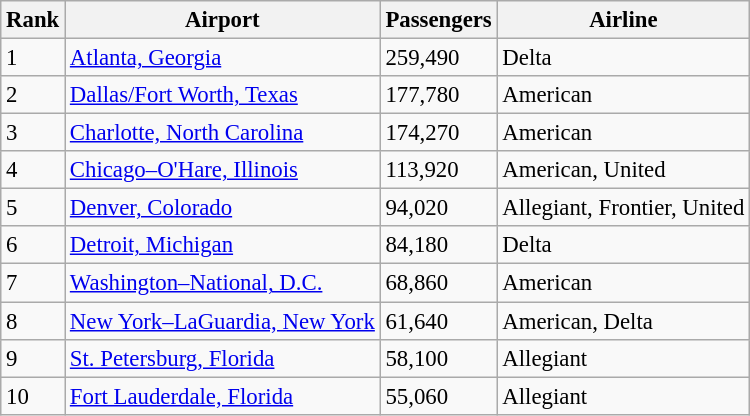<table class="wikitable sortable" style="font-size:95%;">
<tr>
<th>Rank</th>
<th>Airport</th>
<th>Passengers</th>
<th>Airline</th>
</tr>
<tr>
<td>1</td>
<td> <a href='#'>Atlanta, Georgia</a></td>
<td>259,490</td>
<td>Delta</td>
</tr>
<tr>
<td>2</td>
<td> <a href='#'>Dallas/Fort Worth, Texas</a></td>
<td>177,780</td>
<td>American</td>
</tr>
<tr>
<td>3</td>
<td> <a href='#'>Charlotte, North Carolina</a></td>
<td>174,270</td>
<td>American</td>
</tr>
<tr>
<td>4</td>
<td> <a href='#'>Chicago–O'Hare, Illinois</a></td>
<td>113,920</td>
<td>American, United</td>
</tr>
<tr>
<td>5</td>
<td> <a href='#'>Denver, Colorado</a></td>
<td>94,020</td>
<td>Allegiant, Frontier, United</td>
</tr>
<tr>
<td>6</td>
<td> <a href='#'>Detroit, Michigan</a></td>
<td>84,180</td>
<td>Delta</td>
</tr>
<tr>
<td>7</td>
<td> <a href='#'>Washington–National, D.C.</a></td>
<td>68,860</td>
<td>American</td>
</tr>
<tr>
<td>8</td>
<td> <a href='#'>New York–LaGuardia, New York</a></td>
<td>61,640</td>
<td>American, Delta</td>
</tr>
<tr>
<td>9</td>
<td> <a href='#'>St. Petersburg, Florida</a></td>
<td>58,100</td>
<td>Allegiant</td>
</tr>
<tr>
<td>10</td>
<td> <a href='#'>Fort Lauderdale, Florida</a></td>
<td>55,060</td>
<td>Allegiant</td>
</tr>
</table>
